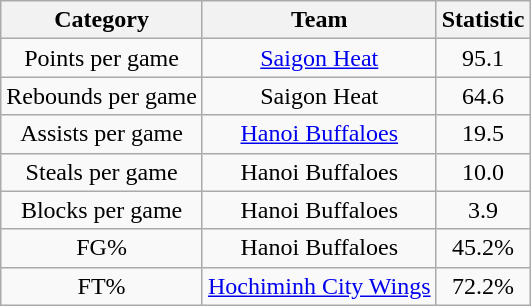<table class="wikitable" style="text-align:center">
<tr>
<th>Category</th>
<th>Team</th>
<th>Statistic</th>
</tr>
<tr>
<td>Points per game</td>
<td><a href='#'>Saigon Heat</a></td>
<td>95.1</td>
</tr>
<tr>
<td>Rebounds per game</td>
<td>Saigon Heat</td>
<td>64.6</td>
</tr>
<tr>
<td>Assists per game</td>
<td><a href='#'>Hanoi Buffaloes</a></td>
<td>19.5</td>
</tr>
<tr>
<td>Steals per game</td>
<td>Hanoi Buffaloes</td>
<td>10.0</td>
</tr>
<tr>
<td>Blocks per game</td>
<td>Hanoi Buffaloes</td>
<td>3.9</td>
</tr>
<tr>
<td>FG%</td>
<td>Hanoi Buffaloes</td>
<td>45.2%</td>
</tr>
<tr>
<td>FT%</td>
<td><a href='#'>Hochiminh City Wings</a></td>
<td>72.2%</td>
</tr>
</table>
